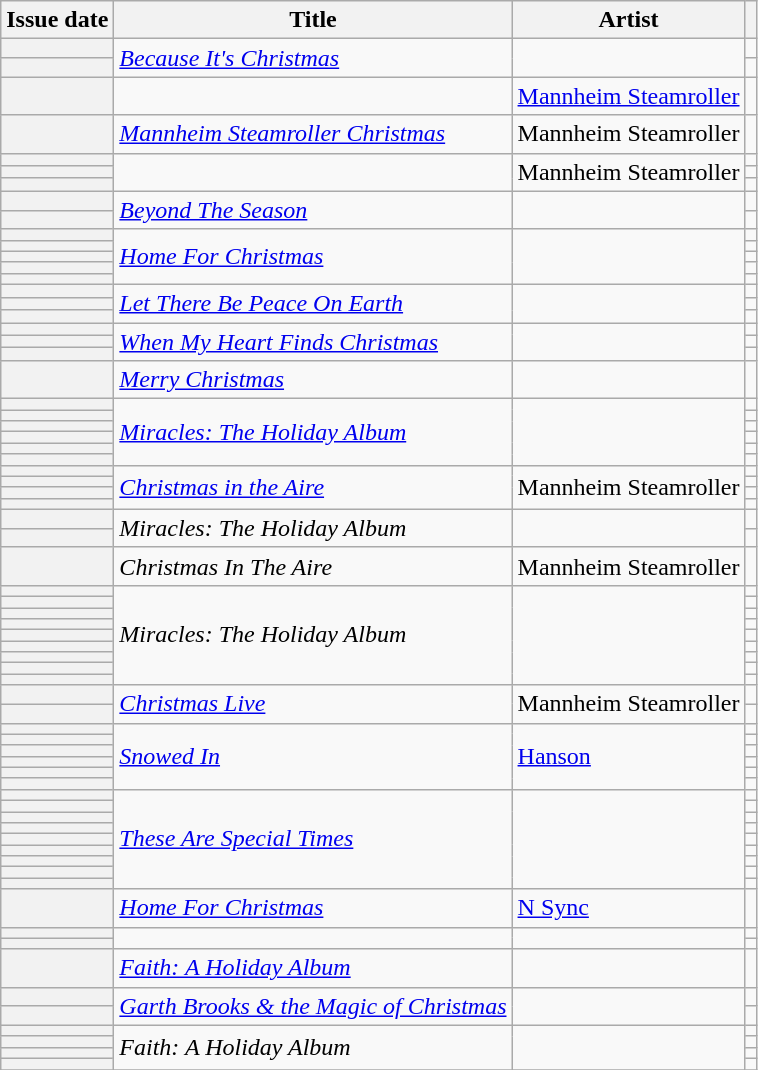<table class="wikitable sortable plainrowheaders">
<tr>
<th scope=col>Issue date</th>
<th scope=col>Title</th>
<th scope=col>Artist</th>
<th scope=col class=unsortable></th>
</tr>
<tr>
<th scope="row"></th>
<td rowspan="2"><em><a href='#'>Because It's Christmas</a></em></td>
<td rowspan="2"></td>
<td></td>
</tr>
<tr>
<th scope="row"></th>
<td></td>
</tr>
<tr>
<th scope="row"></th>
<td><em></em></td>
<td><a href='#'>Mannheim Steamroller</a></td>
<td></td>
</tr>
<tr>
<th scope="row"></th>
<td><em><a href='#'>Mannheim Steamroller Christmas</a></em></td>
<td>Mannheim Steamroller</td>
<td></td>
</tr>
<tr>
<th scope="row"></th>
<td rowspan="3"><em></em></td>
<td rowspan="3">Mannheim Steamroller</td>
<td></td>
</tr>
<tr>
<th scope="row"></th>
<td></td>
</tr>
<tr>
<th scope="row"></th>
<td></td>
</tr>
<tr>
<th scope="row"></th>
<td rowspan="2"><em><a href='#'>Beyond The Season</a></em></td>
<td rowspan="2"></td>
<td></td>
</tr>
<tr>
<th scope="row"></th>
<td></td>
</tr>
<tr>
<th scope="row"></th>
<td rowspan="5"><em><a href='#'>Home For Christmas</a></em></td>
<td rowspan="5"></td>
<td></td>
</tr>
<tr>
<th scope="row"></th>
<td></td>
</tr>
<tr>
<th scope="row"></th>
<td></td>
</tr>
<tr>
<th scope="row"></th>
<td></td>
</tr>
<tr>
<th scope="row"></th>
<td></td>
</tr>
<tr>
<th scope="row"></th>
<td rowspan="3"><em><a href='#'>Let There Be Peace On Earth</a></em></td>
<td rowspan="3"></td>
<td></td>
</tr>
<tr>
<th scope="row"></th>
<td></td>
</tr>
<tr>
<th scope="row"></th>
<td></td>
</tr>
<tr>
<th scope="row"></th>
<td rowspan="3"><em><a href='#'>When My Heart Finds Christmas</a></em></td>
<td rowspan="3"></td>
<td></td>
</tr>
<tr>
<th scope="row"></th>
<td></td>
</tr>
<tr>
<th scope="row"></th>
<td></td>
</tr>
<tr>
<th scope="row"></th>
<td><em><a href='#'>Merry Christmas</a></em></td>
<td></td>
<td></td>
</tr>
<tr>
<th scope="row"></th>
<td rowspan="6"><em><a href='#'>Miracles:  The Holiday Album</a></em></td>
<td rowspan="6"></td>
<td></td>
</tr>
<tr>
<th scope="row"></th>
<td></td>
</tr>
<tr>
<th scope="row"></th>
<td></td>
</tr>
<tr>
<th scope="row"></th>
<td></td>
</tr>
<tr>
<th scope="row"></th>
<td></td>
</tr>
<tr>
<th scope="row"></th>
<td></td>
</tr>
<tr>
<th scope="row"></th>
<td rowspan="4"><em><a href='#'>Christmas in the Aire</a></em></td>
<td rowspan="4">Mannheim Steamroller</td>
<td></td>
</tr>
<tr>
<th scope="row"></th>
<td></td>
</tr>
<tr>
<th scope="row"></th>
<td></td>
</tr>
<tr>
<th scope="row"></th>
<td></td>
</tr>
<tr>
<th scope="row"></th>
<td rowspan="2"><em>Miracles:  The Holiday Album</em></td>
<td rowspan="2"></td>
<td></td>
</tr>
<tr>
<th scope="row"></th>
<td></td>
</tr>
<tr>
<th scope="row"></th>
<td><em>Christmas In The Aire</em></td>
<td>Mannheim Steamroller</td>
<td></td>
</tr>
<tr>
<th scope="row"></th>
<td rowspan="9"><em>Miracles:  The Holiday Album</em></td>
<td rowspan="9"></td>
<td></td>
</tr>
<tr>
<th scope="row"></th>
<td></td>
</tr>
<tr>
<th scope="row"></th>
<td></td>
</tr>
<tr>
<th scope="row"></th>
<td></td>
</tr>
<tr>
<th scope="row"></th>
<td></td>
</tr>
<tr>
<th scope="row"></th>
<td></td>
</tr>
<tr>
<th scope="row"></th>
<td></td>
</tr>
<tr>
<th scope="row"></th>
<td></td>
</tr>
<tr>
<th scope="row"></th>
<td></td>
</tr>
<tr>
<th scope="row"></th>
<td rowspan="2"><em><a href='#'>Christmas Live</a></em></td>
<td rowspan="2">Mannheim Steamroller</td>
<td></td>
</tr>
<tr>
<th scope="row"></th>
<td></td>
</tr>
<tr>
<th scope="row"></th>
<td rowspan="6"><em><a href='#'>Snowed In</a></em></td>
<td rowspan="6"><a href='#'>Hanson</a></td>
<td></td>
</tr>
<tr>
<th scope="row"></th>
<td></td>
</tr>
<tr>
<th scope="row"></th>
<td></td>
</tr>
<tr>
<th scope="row"></th>
<td></td>
</tr>
<tr>
<th scope="row"></th>
<td></td>
</tr>
<tr>
<th scope="row"></th>
<td></td>
</tr>
<tr>
<th scope="row"></th>
<td rowspan="9"><em><a href='#'>These Are Special Times</a></em></td>
<td rowspan="9"></td>
<td></td>
</tr>
<tr>
<th scope="row"></th>
<td></td>
</tr>
<tr>
<th scope="row"></th>
<td></td>
</tr>
<tr>
<th scope="row"></th>
<td></td>
</tr>
<tr>
<th scope="row"></th>
<td></td>
</tr>
<tr>
<th scope="row"></th>
<td></td>
</tr>
<tr>
<th scope="row"></th>
<td></td>
</tr>
<tr>
<th scope="row"></th>
<td></td>
</tr>
<tr>
<th scope="row"></th>
<td></td>
</tr>
<tr>
<th scope="row"></th>
<td><em><a href='#'>Home For Christmas</a></em></td>
<td><a href='#'>N Sync</a></td>
<td></td>
</tr>
<tr>
<th scope="row"></th>
<td rowspan="2"><em></em></td>
<td rowspan="2"></td>
<td></td>
</tr>
<tr>
<th scope="row"></th>
<td></td>
</tr>
<tr>
<th scope="row"></th>
<td><em><a href='#'>Faith:  A Holiday Album</a></em></td>
<td></td>
<td></td>
</tr>
<tr>
<th scope="row"></th>
<td rowspan="2"><em><a href='#'>Garth Brooks & the Magic of Christmas</a></em></td>
<td rowspan="2"></td>
<td></td>
</tr>
<tr>
<th scope="row"></th>
<td></td>
</tr>
<tr>
<th scope="row"></th>
<td rowspan="4"><em>Faith:  A Holiday Album</em></td>
<td rowspan="4"></td>
<td></td>
</tr>
<tr>
<th scope="row"></th>
<td></td>
</tr>
<tr>
<th scope="row"></th>
<td></td>
</tr>
<tr>
<th scope="row"></th>
<td></td>
</tr>
<tr>
</tr>
</table>
